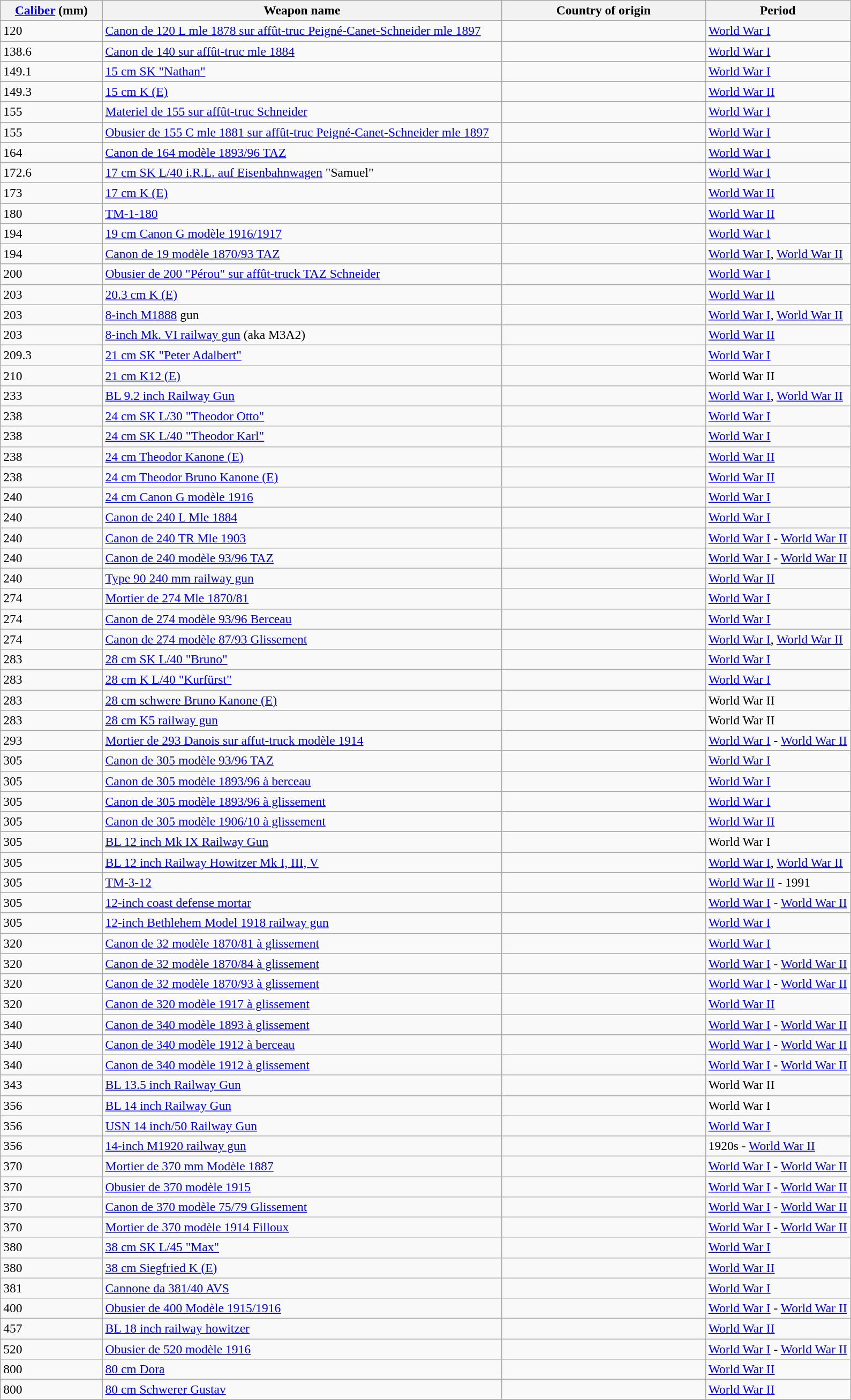<table class="wikitable sortable" style="font-size:98%;">
<tr>
<th width=12%><a href='#'>Caliber</a> (mm)</th>
<th width=47%>Weapon name</th>
<th width=24%>Country of origin</th>
<th width=17%>Period</th>
</tr>
<tr>
<td>120</td>
<td><a href='#'>Canon de 120 L mle 1878 sur affût-truc Peigné-Canet-Schneider mle 1897</a></td>
<td></td>
<td><a href='#'>World War I</a></td>
</tr>
<tr>
<td>138.6</td>
<td><a href='#'>Canon de 140 sur affût-truc mle 1884</a></td>
<td></td>
<td><a href='#'>World War I</a></td>
</tr>
<tr>
<td>149.1</td>
<td><a href='#'>15 cm SK "Nathan"</a></td>
<td></td>
<td><a href='#'>World War I</a></td>
</tr>
<tr>
<td>149.3</td>
<td><a href='#'>15 cm K (E)</a></td>
<td></td>
<td><a href='#'>World War II</a></td>
</tr>
<tr>
<td>155</td>
<td><a href='#'>Materiel de 155 sur affût-truc Schneider</a></td>
<td></td>
<td><a href='#'>World War I</a></td>
</tr>
<tr>
<td>155</td>
<td><a href='#'>Obusier de 155 C mle 1881 sur affût-truc Peigné-Canet-Schneider mle 1897</a></td>
<td></td>
<td><a href='#'>World War I</a></td>
</tr>
<tr>
<td>164</td>
<td><a href='#'>Canon de 164 modèle 1893/96 TAZ</a></td>
<td></td>
<td><a href='#'>World War I</a></td>
</tr>
<tr>
<td>172.6</td>
<td><a href='#'>17 cm SK L/40 i.R.L. auf Eisenbahnwagen</a> "Samuel"</td>
<td></td>
<td><a href='#'>World War I</a></td>
</tr>
<tr>
<td>173</td>
<td><a href='#'>17 cm K (E)</a></td>
<td></td>
<td><a href='#'>World War II</a></td>
</tr>
<tr>
<td>180</td>
<td><a href='#'>TM-1-180</a></td>
<td></td>
<td><a href='#'>World War II</a></td>
</tr>
<tr>
<td>194</td>
<td><a href='#'>19 cm Canon G modèle 1916/1917</a></td>
<td></td>
<td><a href='#'>World War I</a></td>
</tr>
<tr>
<td>194</td>
<td><a href='#'>Canon de 19 modèle 1870/93 TAZ</a></td>
<td></td>
<td><a href='#'>World War I</a>, <a href='#'>World War II</a></td>
</tr>
<tr>
<td>200</td>
<td><a href='#'>Obusier de 200 "Pérou" sur affût-truck TAZ Schneider</a></td>
<td></td>
<td><a href='#'>World War I</a></td>
</tr>
<tr>
<td>203</td>
<td><a href='#'>20.3 cm K (E)</a></td>
<td></td>
<td><a href='#'>World War II</a></td>
</tr>
<tr>
<td>203</td>
<td><a href='#'>8-inch M1888</a> gun</td>
<td></td>
<td><a href='#'>World War I</a>, <a href='#'>World War II</a></td>
</tr>
<tr>
<td>203</td>
<td><a href='#'>8-inch Mk. VI railway gun</a> (aka M3A2)</td>
<td></td>
<td><a href='#'>World War II</a></td>
</tr>
<tr>
<td>209.3</td>
<td><a href='#'>21 cm SK "Peter Adalbert"</a></td>
<td></td>
<td><a href='#'>World War I</a></td>
</tr>
<tr>
<td>210</td>
<td><a href='#'>21 cm K12 (E)</a></td>
<td></td>
<td>World War II</td>
</tr>
<tr>
<td>233</td>
<td><a href='#'>BL 9.2 inch Railway Gun</a></td>
<td></td>
<td><a href='#'>World War I</a>, <a href='#'>World War II</a></td>
</tr>
<tr>
<td>238</td>
<td><a href='#'>24 cm SK L/30 "Theodor Otto"</a></td>
<td></td>
<td><a href='#'>World War I</a></td>
</tr>
<tr>
<td>238</td>
<td><a href='#'>24 cm SK L/40 "Theodor Karl"</a></td>
<td></td>
<td><a href='#'>World War I</a></td>
</tr>
<tr>
<td>238</td>
<td><a href='#'>24 cm Theodor Kanone (E)</a></td>
<td></td>
<td><a href='#'>World War II</a></td>
</tr>
<tr>
<td>238</td>
<td><a href='#'>24 cm Theodor Bruno Kanone (E)</a></td>
<td></td>
<td><a href='#'>World War II</a></td>
</tr>
<tr>
<td>240</td>
<td><a href='#'>24 cm Canon G modèle 1916</a></td>
<td></td>
<td><a href='#'>World War I</a></td>
</tr>
<tr>
<td>240</td>
<td><a href='#'>Canon de 240 L Mle 1884</a></td>
<td></td>
<td><a href='#'>World War I</a></td>
</tr>
<tr>
<td>240</td>
<td><a href='#'>Canon de 240 TR Mle 1903</a></td>
<td></td>
<td><a href='#'>World War I</a> - <a href='#'>World War II</a></td>
</tr>
<tr>
<td>240</td>
<td><a href='#'>Canon de 240 modèle 93/96 TAZ</a></td>
<td></td>
<td><a href='#'>World War I</a> - <a href='#'>World War II</a></td>
</tr>
<tr>
<td>240</td>
<td><a href='#'>Type 90 240 mm railway gun</a></td>
<td></td>
<td><a href='#'>World War II</a></td>
</tr>
<tr>
<td>274</td>
<td><a href='#'>Mortier de 274 Mle 1870/81</a></td>
<td></td>
<td><a href='#'>World War I</a></td>
</tr>
<tr>
<td>274</td>
<td><a href='#'>Canon de 274 modèle 93/96 Berceau</a></td>
<td></td>
<td><a href='#'>World War I</a></td>
</tr>
<tr>
<td>274</td>
<td><a href='#'>Canon de 274 modèle 87/93 Glissement</a></td>
<td></td>
<td><a href='#'>World War I</a>, <a href='#'>World War II</a></td>
</tr>
<tr>
<td>283</td>
<td><a href='#'>28 cm SK L/40 "Bruno"</a></td>
<td></td>
<td><a href='#'>World War I</a></td>
</tr>
<tr>
<td>283</td>
<td><a href='#'>28 cm K L/40 "Kurfürst"</a></td>
<td></td>
<td><a href='#'>World War I</a></td>
</tr>
<tr>
<td>283</td>
<td><a href='#'>28 cm schwere Bruno Kanone (E)</a></td>
<td></td>
<td>World War II</td>
</tr>
<tr>
<td>283</td>
<td><a href='#'>28 cm K5 railway gun</a></td>
<td></td>
<td>World War II</td>
</tr>
<tr>
<td>293</td>
<td><a href='#'>Mortier de 293 Danois sur affut-truck modèle 1914</a></td>
<td></td>
<td><a href='#'>World War I</a> - <a href='#'>World War II</a></td>
</tr>
<tr>
<td>305</td>
<td><a href='#'>Canon de 305 modèle 93/96 TAZ</a></td>
<td></td>
<td><a href='#'>World War I</a></td>
</tr>
<tr>
<td>305</td>
<td><a href='#'>Canon de 305 modèle 1893/96 à berceau</a></td>
<td></td>
<td><a href='#'>World War I</a></td>
</tr>
<tr>
<td>305</td>
<td><a href='#'>Canon de 305 modèle 1893/96 à glissement</a></td>
<td></td>
<td><a href='#'>World War I</a></td>
</tr>
<tr>
<td>305</td>
<td><a href='#'>Canon de 305 modèle 1906/10 à glissement</a></td>
<td></td>
<td><a href='#'>World War II</a></td>
</tr>
<tr>
<td>305</td>
<td><a href='#'>BL 12 inch Mk IX Railway Gun</a></td>
<td></td>
<td>World War I</td>
</tr>
<tr>
<td>305</td>
<td><a href='#'>BL 12 inch Railway Howitzer Mk I, III, V</a></td>
<td></td>
<td><a href='#'>World War I</a>, <a href='#'>World War II</a></td>
</tr>
<tr>
<td>305</td>
<td><a href='#'>TM-3-12</a></td>
<td></td>
<td><a href='#'>World War II</a> - 1991</td>
</tr>
<tr>
<td>305</td>
<td><a href='#'>12-inch coast defense mortar</a></td>
<td></td>
<td><a href='#'>World War I</a> - <a href='#'>World War II</a></td>
</tr>
<tr>
<td>305</td>
<td><a href='#'>12-inch Bethlehem Model 1918 railway gun</a></td>
<td></td>
<td><a href='#'>World War I</a></td>
</tr>
<tr>
<td>320</td>
<td><a href='#'>Canon de 32 modèle 1870/81 à glissement</a></td>
<td></td>
<td><a href='#'>World War I</a></td>
</tr>
<tr>
<td>320</td>
<td><a href='#'>Canon de 32 modèle 1870/84 à glissement</a></td>
<td></td>
<td><a href='#'>World War I</a> - <a href='#'>World War II</a></td>
</tr>
<tr>
<td>320</td>
<td><a href='#'>Canon de 32 modèle 1870/93 à glissement</a></td>
<td></td>
<td><a href='#'>World War I</a> - <a href='#'>World War II</a></td>
</tr>
<tr>
<td>320</td>
<td><a href='#'>Canon de 320 modèle 1917 à glissement</a></td>
<td></td>
<td><a href='#'>World War II</a></td>
</tr>
<tr>
<td>340</td>
<td><a href='#'>Canon de 340 modèle 1893 à glissement</a></td>
<td></td>
<td><a href='#'>World War I</a> - <a href='#'>World War II</a></td>
</tr>
<tr>
<td>340</td>
<td><a href='#'>Canon de 340 modèle 1912 à berceau</a></td>
<td></td>
<td><a href='#'>World War I</a> - <a href='#'>World War II</a></td>
</tr>
<tr>
<td>340</td>
<td><a href='#'>Canon de 340 modèle 1912 à glissement</a></td>
<td></td>
<td><a href='#'>World War I</a> - <a href='#'>World War II</a></td>
</tr>
<tr>
<td>343</td>
<td><a href='#'>BL 13.5 inch Railway Gun</a></td>
<td></td>
<td>World War II</td>
</tr>
<tr>
<td>356</td>
<td><a href='#'>BL 14 inch Railway Gun</a></td>
<td></td>
<td>World War I</td>
</tr>
<tr>
<td>356</td>
<td><a href='#'>USN 14 inch/50 Railway Gun</a></td>
<td></td>
<td><a href='#'>World War I</a></td>
</tr>
<tr>
<td>356</td>
<td><a href='#'>14-inch M1920 railway gun</a></td>
<td></td>
<td>1920s - <a href='#'>World War II</a></td>
</tr>
<tr>
<td>370</td>
<td><a href='#'>Mortier de 370 mm Modèle 1887</a></td>
<td></td>
<td><a href='#'>World War I</a> - <a href='#'>World War II</a></td>
</tr>
<tr>
<td>370</td>
<td><a href='#'>Obusier de 370 modèle 1915</a></td>
<td></td>
<td><a href='#'>World War I</a> - <a href='#'>World War II</a></td>
</tr>
<tr>
<td>370</td>
<td><a href='#'>Canon de 370 modèle 75/79 Glissement</a></td>
<td></td>
<td><a href='#'>World War I</a> - <a href='#'>World War II</a></td>
</tr>
<tr>
<td>370</td>
<td><a href='#'>Mortier de 370 modèle 1914 Filloux</a></td>
<td></td>
<td><a href='#'>World War I</a> - <a href='#'>World War II</a></td>
</tr>
<tr>
<td>380</td>
<td><a href='#'>38 cm SK L/45 "Max"</a></td>
<td></td>
<td><a href='#'>World War I</a></td>
</tr>
<tr>
<td>380</td>
<td><a href='#'>38 cm Siegfried K (E)</a></td>
<td></td>
<td><a href='#'>World War II</a></td>
</tr>
<tr>
<td>381</td>
<td><a href='#'>Cannone da 381/40 AVS</a></td>
<td></td>
<td><a href='#'>World War I</a></td>
</tr>
<tr>
<td>400</td>
<td><a href='#'>Obusier de 400 Modèle 1915/1916</a></td>
<td></td>
<td><a href='#'>World War I</a> - <a href='#'>World War II</a></td>
</tr>
<tr>
<td>457</td>
<td><a href='#'>BL 18 inch railway howitzer</a></td>
<td></td>
<td><a href='#'>World War II</a></td>
</tr>
<tr>
<td>520</td>
<td><a href='#'>Obusier de 520 modèle 1916</a></td>
<td></td>
<td><a href='#'>World War I</a> - <a href='#'>World War II</a></td>
</tr>
<tr>
<td>800</td>
<td><a href='#'>80 cm Dora</a></td>
<td></td>
<td><a href='#'>World War II</a></td>
</tr>
<tr>
<td>800</td>
<td><a href='#'>80 cm Schwerer Gustav</a></td>
<td></td>
<td><a href='#'>World War II</a></td>
</tr>
<tr>
</tr>
</table>
